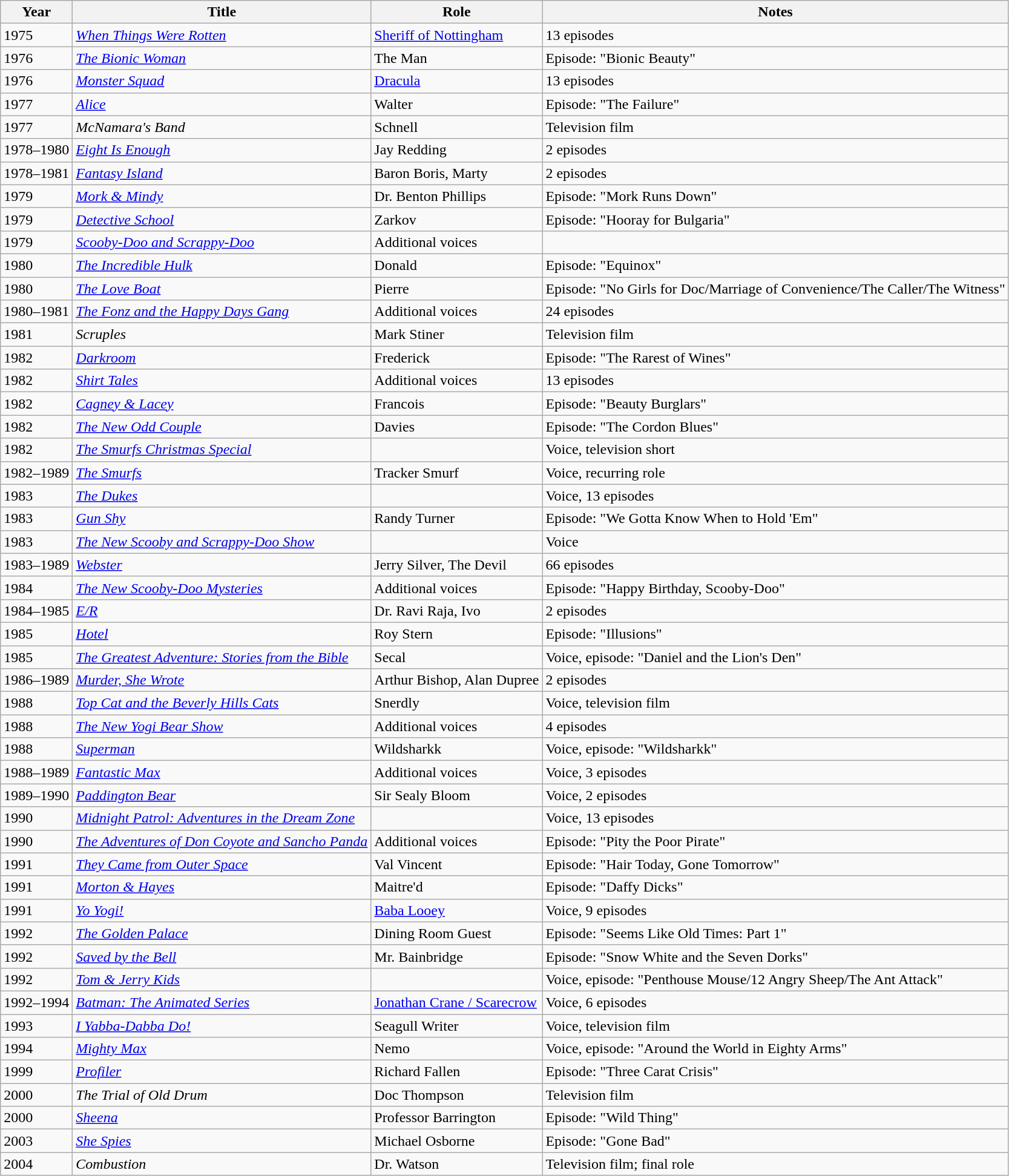<table class="wikitable sortable">
<tr>
<th>Year</th>
<th>Title</th>
<th>Role</th>
<th class="unsortable">Notes</th>
</tr>
<tr>
<td>1975</td>
<td><em><a href='#'>When Things Were Rotten</a></em></td>
<td><a href='#'>Sheriff of Nottingham</a></td>
<td>13 episodes</td>
</tr>
<tr>
<td>1976</td>
<td><em><a href='#'>The Bionic Woman</a></em></td>
<td>The Man</td>
<td>Episode: "Bionic Beauty"</td>
</tr>
<tr>
<td>1976</td>
<td><em><a href='#'>Monster Squad</a></em></td>
<td><a href='#'>Dracula</a></td>
<td>13 episodes</td>
</tr>
<tr>
<td>1977</td>
<td><em><a href='#'>Alice</a></em></td>
<td>Walter</td>
<td>Episode: "The Failure"</td>
</tr>
<tr>
<td>1977</td>
<td><em>McNamara's Band</em></td>
<td>Schnell</td>
<td>Television film</td>
</tr>
<tr>
<td>1978–1980</td>
<td><em><a href='#'>Eight Is Enough</a></em></td>
<td>Jay Redding</td>
<td>2 episodes</td>
</tr>
<tr>
<td>1978–1981</td>
<td><em><a href='#'>Fantasy Island</a></em></td>
<td>Baron Boris, Marty</td>
<td>2 episodes</td>
</tr>
<tr>
<td>1979</td>
<td><em><a href='#'>Mork & Mindy</a></em></td>
<td>Dr. Benton Phillips</td>
<td>Episode: "Mork Runs Down"</td>
</tr>
<tr>
<td>1979</td>
<td><em><a href='#'>Detective School</a></em></td>
<td>Zarkov</td>
<td>Episode: "Hooray for Bulgaria"</td>
</tr>
<tr>
<td>1979</td>
<td><em><a href='#'>Scooby-Doo and Scrappy-Doo</a></em></td>
<td>Additional voices</td>
<td></td>
</tr>
<tr>
<td>1980</td>
<td><em><a href='#'>The Incredible Hulk</a></em></td>
<td>Donald</td>
<td>Episode: "Equinox"</td>
</tr>
<tr>
<td>1980</td>
<td><em><a href='#'>The Love Boat</a></em></td>
<td>Pierre</td>
<td>Episode: "No Girls for Doc/Marriage of Convenience/The Caller/The Witness"</td>
</tr>
<tr>
<td>1980–1981</td>
<td><em><a href='#'>The Fonz and the Happy Days Gang</a></em></td>
<td>Additional voices</td>
<td>24 episodes</td>
</tr>
<tr>
<td>1981</td>
<td><em>Scruples</em></td>
<td>Mark Stiner</td>
<td>Television film</td>
</tr>
<tr>
<td>1982</td>
<td><em><a href='#'>Darkroom</a></em></td>
<td>Frederick</td>
<td>Episode: "The Rarest of Wines"</td>
</tr>
<tr>
<td>1982</td>
<td><em><a href='#'>Shirt Tales</a></em></td>
<td>Additional voices</td>
<td>13 episodes</td>
</tr>
<tr>
<td>1982</td>
<td><em><a href='#'>Cagney & Lacey</a></em></td>
<td>Francois</td>
<td>Episode: "Beauty Burglars"</td>
</tr>
<tr>
<td>1982</td>
<td><em><a href='#'>The New Odd Couple</a></em></td>
<td>Davies</td>
<td>Episode: "The Cordon Blues"</td>
</tr>
<tr>
<td>1982</td>
<td><em><a href='#'>The Smurfs Christmas Special</a></em></td>
<td></td>
<td>Voice, television short</td>
</tr>
<tr>
<td>1982–1989</td>
<td><em><a href='#'>The Smurfs</a></em></td>
<td>Tracker Smurf</td>
<td>Voice, recurring role</td>
</tr>
<tr>
<td>1983</td>
<td><em><a href='#'>The Dukes</a></em></td>
<td></td>
<td>Voice, 13 episodes</td>
</tr>
<tr>
<td>1983</td>
<td><em><a href='#'>Gun Shy</a></em></td>
<td>Randy Turner</td>
<td>Episode: "We Gotta Know When to Hold 'Em"</td>
</tr>
<tr>
<td>1983</td>
<td><em><a href='#'>The New Scooby and Scrappy-Doo Show</a></em></td>
<td></td>
<td>Voice</td>
</tr>
<tr>
<td>1983–1989</td>
<td><em><a href='#'>Webster</a></em></td>
<td>Jerry Silver, The Devil</td>
<td>66 episodes</td>
</tr>
<tr>
<td>1984</td>
<td><em><a href='#'>The New Scooby-Doo Mysteries</a></em></td>
<td>Additional voices</td>
<td>Episode: "Happy Birthday, Scooby-Doo"</td>
</tr>
<tr>
<td>1984–1985</td>
<td><em><a href='#'>E/R</a></em></td>
<td>Dr. Ravi Raja, Ivo</td>
<td>2 episodes</td>
</tr>
<tr>
<td>1985</td>
<td><em><a href='#'>Hotel</a></em></td>
<td>Roy Stern</td>
<td>Episode: "Illusions"</td>
</tr>
<tr>
<td>1985</td>
<td><em><a href='#'>The Greatest Adventure: Stories from the Bible</a></em></td>
<td>Secal</td>
<td>Voice, episode: "Daniel and the Lion's Den"</td>
</tr>
<tr>
<td>1986–1989</td>
<td><em><a href='#'>Murder, She Wrote</a></em></td>
<td>Arthur Bishop, Alan Dupree</td>
<td>2 episodes</td>
</tr>
<tr>
<td>1988</td>
<td><em><a href='#'>Top Cat and the Beverly Hills Cats</a></em></td>
<td>Snerdly</td>
<td>Voice, television film</td>
</tr>
<tr>
<td>1988</td>
<td><em><a href='#'>The New Yogi Bear Show</a></em></td>
<td>Additional voices</td>
<td>4 episodes</td>
</tr>
<tr>
<td>1988</td>
<td><em><a href='#'>Superman</a></em></td>
<td>Wildsharkk</td>
<td>Voice, episode: "Wildsharkk"</td>
</tr>
<tr>
<td>1988–1989</td>
<td><em><a href='#'>Fantastic Max</a></em></td>
<td>Additional voices</td>
<td>Voice, 3 episodes</td>
</tr>
<tr>
<td>1989–1990</td>
<td><em><a href='#'>Paddington Bear</a></em></td>
<td>Sir Sealy Bloom</td>
<td>Voice, 2 episodes</td>
</tr>
<tr>
<td>1990</td>
<td><em><a href='#'>Midnight Patrol: Adventures in the Dream Zone</a></em></td>
<td></td>
<td>Voice, 13 episodes</td>
</tr>
<tr>
<td>1990</td>
<td><em><a href='#'>The Adventures of Don Coyote and Sancho Panda</a></em></td>
<td>Additional voices</td>
<td>Episode: "Pity the Poor Pirate"</td>
</tr>
<tr>
<td>1991</td>
<td><em><a href='#'>They Came from Outer Space</a></em></td>
<td>Val Vincent</td>
<td>Episode: "Hair Today, Gone Tomorrow"</td>
</tr>
<tr>
<td>1991</td>
<td><em><a href='#'>Morton & Hayes</a></em></td>
<td>Maitre'd</td>
<td>Episode: "Daffy Dicks"</td>
</tr>
<tr>
<td>1991</td>
<td><em><a href='#'>Yo Yogi!</a></em></td>
<td><a href='#'>Baba Looey</a></td>
<td>Voice, 9 episodes</td>
</tr>
<tr>
<td>1992</td>
<td><em><a href='#'>The Golden Palace</a></em></td>
<td>Dining Room Guest</td>
<td>Episode: "Seems Like Old Times: Part 1"</td>
</tr>
<tr>
<td>1992</td>
<td><em><a href='#'>Saved by the Bell</a></em></td>
<td>Mr. Bainbridge</td>
<td>Episode: "Snow White and the Seven Dorks"</td>
</tr>
<tr>
<td>1992</td>
<td><em><a href='#'>Tom & Jerry Kids</a></em></td>
<td></td>
<td>Voice, episode: "Penthouse Mouse/12 Angry Sheep/The Ant Attack"</td>
</tr>
<tr>
<td>1992–1994</td>
<td><em><a href='#'>Batman: The Animated Series</a></em></td>
<td><a href='#'>Jonathan Crane / Scarecrow</a></td>
<td>Voice, 6 episodes</td>
</tr>
<tr>
<td>1993</td>
<td><em><a href='#'>I Yabba-Dabba Do!</a></em></td>
<td>Seagull Writer</td>
<td>Voice, television film</td>
</tr>
<tr>
<td>1994</td>
<td><em><a href='#'>Mighty Max</a></em></td>
<td>Nemo</td>
<td>Voice, episode: "Around the World in Eighty Arms"</td>
</tr>
<tr>
<td>1999</td>
<td><em><a href='#'>Profiler</a></em></td>
<td>Richard Fallen</td>
<td>Episode: "Three Carat Crisis"</td>
</tr>
<tr>
<td>2000</td>
<td><em>The Trial of Old Drum</em></td>
<td>Doc Thompson</td>
<td>Television film</td>
</tr>
<tr>
<td>2000</td>
<td><em><a href='#'>Sheena</a></em></td>
<td>Professor Barrington</td>
<td>Episode: "Wild Thing"</td>
</tr>
<tr>
<td>2003</td>
<td><em><a href='#'>She Spies</a></em></td>
<td>Michael Osborne</td>
<td>Episode: "Gone Bad"</td>
</tr>
<tr>
<td>2004</td>
<td><em>Combustion</em></td>
<td>Dr. Watson</td>
<td>Television film; final role</td>
</tr>
</table>
